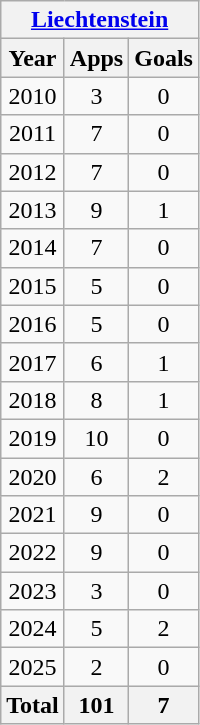<table class="wikitable" style="text-align:center">
<tr>
<th colspan=3><a href='#'>Liechtenstein</a></th>
</tr>
<tr>
<th>Year</th>
<th>Apps</th>
<th>Goals</th>
</tr>
<tr>
<td>2010</td>
<td>3</td>
<td>0</td>
</tr>
<tr>
<td>2011</td>
<td>7</td>
<td>0</td>
</tr>
<tr>
<td>2012</td>
<td>7</td>
<td>0</td>
</tr>
<tr>
<td>2013</td>
<td>9</td>
<td>1</td>
</tr>
<tr>
<td>2014</td>
<td>7</td>
<td>0</td>
</tr>
<tr>
<td>2015</td>
<td>5</td>
<td>0</td>
</tr>
<tr>
<td>2016</td>
<td>5</td>
<td>0</td>
</tr>
<tr>
<td>2017</td>
<td>6</td>
<td>1</td>
</tr>
<tr>
<td>2018</td>
<td>8</td>
<td>1</td>
</tr>
<tr>
<td>2019</td>
<td>10</td>
<td>0</td>
</tr>
<tr>
<td>2020</td>
<td>6</td>
<td>2</td>
</tr>
<tr>
<td>2021</td>
<td>9</td>
<td>0</td>
</tr>
<tr>
<td>2022</td>
<td>9</td>
<td>0</td>
</tr>
<tr>
<td>2023</td>
<td>3</td>
<td>0</td>
</tr>
<tr>
<td>2024</td>
<td>5</td>
<td>2</td>
</tr>
<tr>
<td>2025</td>
<td>2</td>
<td>0</td>
</tr>
<tr>
<th>Total</th>
<th>101</th>
<th>7</th>
</tr>
</table>
